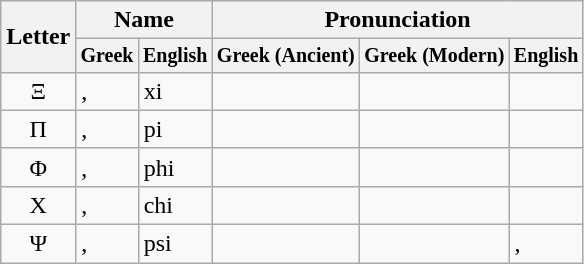<table class="wikitable">
<tr>
<th rowspan="2">Letter</th>
<th colspan="2">Name</th>
<th colspan="3">Pronunciation</th>
</tr>
<tr style="font-size: smaller;">
<th>Greek</th>
<th>English</th>
<th>Greek (Ancient)</th>
<th>Greek (Modern)</th>
<th>English</th>
</tr>
<tr>
<td style="text-align: center;">Ξ</td>
<td>, </td>
<td>xi</td>
<td></td>
<td></td>
<td></td>
</tr>
<tr>
<td style="text-align: center;">Π</td>
<td>, </td>
<td>pi</td>
<td></td>
<td></td>
<td></td>
</tr>
<tr>
<td style="text-align: center;">Φ</td>
<td>, </td>
<td>phi</td>
<td></td>
<td></td>
<td></td>
</tr>
<tr>
<td style="text-align: center;">Χ</td>
<td>, </td>
<td>chi</td>
<td></td>
<td></td>
<td></td>
</tr>
<tr>
<td style="text-align: center;">Ψ</td>
<td>, </td>
<td>psi</td>
<td></td>
<td></td>
<td>, </td>
</tr>
</table>
